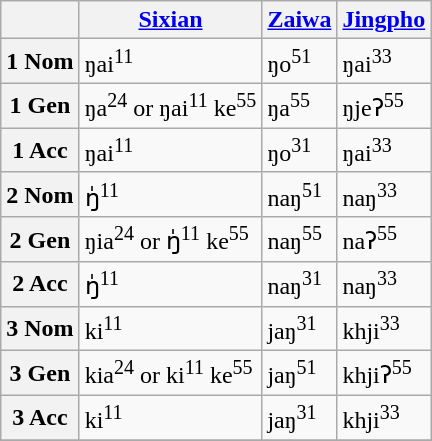<table class="wikitable">
<tr>
<th scope="col"></th>
<th scope="col"><a href='#'>Sixian</a></th>
<th scope="col"><a href='#'>Zaiwa</a></th>
<th scope="col"><a href='#'>Jingpho</a></th>
</tr>
<tr>
<th scope="row">1 Nom</th>
<td>ŋai<sup>11</sup></td>
<td>ŋo<sup>51</sup></td>
<td>ŋai<sup>33</sup></td>
</tr>
<tr>
<th scope="row">1 Gen</th>
<td>ŋa<sup>24</sup> or ŋai<sup>11</sup> ke<sup>55</sup></td>
<td>ŋa<sup>55</sup></td>
<td>ŋjeʔ<sup>55</sup></td>
</tr>
<tr>
<th scope="row">1 Acc</th>
<td>ŋai<sup>11</sup></td>
<td>ŋo<sup>31</sup></td>
<td>ŋai<sup>33</sup></td>
</tr>
<tr>
<th scope="row">2 Nom</th>
<td>ŋ̍<sup>11</sup></td>
<td>naŋ<sup>51</sup></td>
<td>naŋ<sup>33</sup></td>
</tr>
<tr>
<th scope="row">2 Gen</th>
<td>ŋia<sup>24</sup> or ŋ̍<sup>11</sup> ke<sup>55</sup></td>
<td>naŋ<sup>55</sup></td>
<td>naʔ<sup>55</sup></td>
</tr>
<tr>
<th scope="row">2 Acc</th>
<td>ŋ̍<sup>11</sup></td>
<td>naŋ<sup>31</sup></td>
<td>naŋ<sup>33</sup></td>
</tr>
<tr>
<th scope="row">3 Nom</th>
<td>ki<sup>11</sup></td>
<td>jaŋ<sup>31</sup></td>
<td>khji<sup>33</sup></td>
</tr>
<tr>
<th scope="row">3 Gen</th>
<td>kia<sup>24</sup> or ki<sup>11</sup> ke<sup>55</sup></td>
<td>jaŋ<sup>51</sup></td>
<td>khjiʔ<sup>55</sup></td>
</tr>
<tr>
<th scope="row">3 Acc</th>
<td>ki<sup>11</sup></td>
<td>jaŋ<sup>31</sup></td>
<td>khji<sup>33</sup></td>
</tr>
<tr>
</tr>
</table>
